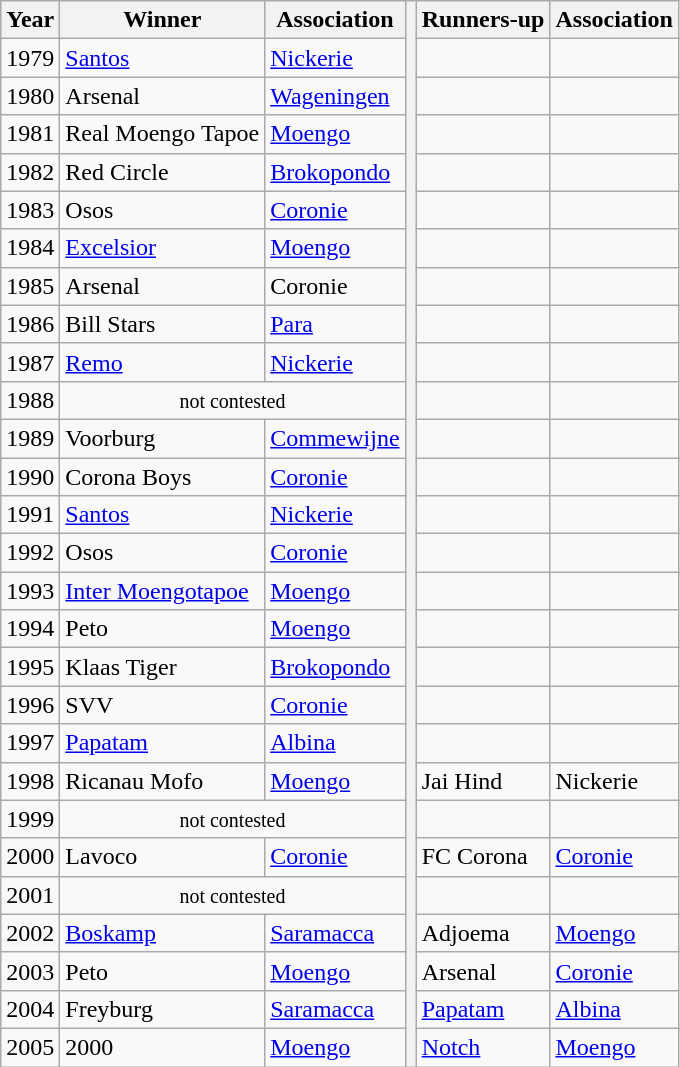<table class="wikitable">
<tr>
<th>Year</th>
<th>Winner</th>
<th>Association</th>
<th Rowspan=28></th>
<th>Runners-up</th>
<th>Association</th>
</tr>
<tr>
<td>1979</td>
<td><a href='#'>Santos</a></td>
<td><a href='#'>Nickerie</a></td>
<td></td>
<td></td>
</tr>
<tr>
<td>1980</td>
<td>Arsenal</td>
<td><a href='#'>Wageningen</a></td>
<td></td>
<td></td>
</tr>
<tr>
<td>1981</td>
<td>Real Moengo Tapoe</td>
<td><a href='#'>Moengo</a></td>
<td></td>
<td></td>
</tr>
<tr>
<td>1982</td>
<td>Red Circle</td>
<td><a href='#'>Brokopondo</a></td>
<td></td>
<td></td>
</tr>
<tr>
<td>1983</td>
<td>Osos</td>
<td><a href='#'>Coronie</a></td>
<td></td>
<td></td>
</tr>
<tr>
<td>1984</td>
<td><a href='#'>Excelsior</a></td>
<td><a href='#'>Moengo</a></td>
<td></td>
<td></td>
</tr>
<tr>
<td>1985</td>
<td>Arsenal</td>
<td>Coronie</td>
<td></td>
<td></td>
</tr>
<tr>
<td>1986</td>
<td>Bill Stars</td>
<td><a href='#'>Para</a></td>
<td></td>
<td></td>
</tr>
<tr>
<td>1987</td>
<td><a href='#'>Remo</a></td>
<td><a href='#'>Nickerie</a></td>
<td></td>
<td></td>
</tr>
<tr>
<td>1988</td>
<td colspan=2 style="text-align:center;"><small> not contested</small></td>
<td></td>
<td></td>
</tr>
<tr>
<td>1989</td>
<td>Voorburg</td>
<td><a href='#'>Commewijne</a></td>
<td></td>
<td></td>
</tr>
<tr>
<td>1990</td>
<td>Corona Boys</td>
<td><a href='#'>Coronie</a></td>
<td></td>
<td></td>
</tr>
<tr>
<td>1991</td>
<td><a href='#'>Santos</a></td>
<td><a href='#'>Nickerie</a></td>
<td></td>
<td></td>
</tr>
<tr>
<td>1992</td>
<td>Osos</td>
<td><a href='#'>Coronie</a></td>
<td></td>
<td></td>
</tr>
<tr>
<td>1993</td>
<td><a href='#'>Inter Moengotapoe</a></td>
<td><a href='#'>Moengo</a></td>
<td></td>
<td></td>
</tr>
<tr>
<td>1994</td>
<td>Peto</td>
<td><a href='#'>Moengo</a></td>
<td></td>
<td></td>
</tr>
<tr>
<td>1995</td>
<td>Klaas Tiger</td>
<td><a href='#'>Brokopondo</a></td>
<td></td>
<td></td>
</tr>
<tr>
<td>1996</td>
<td>SVV</td>
<td><a href='#'>Coronie</a></td>
<td></td>
<td></td>
</tr>
<tr>
<td>1997</td>
<td><a href='#'>Papatam</a></td>
<td><a href='#'>Albina</a></td>
<td></td>
<td></td>
</tr>
<tr>
<td>1998</td>
<td>Ricanau Mofo</td>
<td><a href='#'>Moengo</a></td>
<td>Jai Hind</td>
<td>Nickerie</td>
</tr>
<tr>
<td>1999</td>
<td colspan=2 style="text-align:center;"><small> not contested</small></td>
<td></td>
<td></td>
</tr>
<tr>
<td>2000</td>
<td>Lavoco</td>
<td><a href='#'>Coronie</a></td>
<td>FC Corona</td>
<td><a href='#'>Coronie</a></td>
</tr>
<tr>
<td>2001</td>
<td colspan=2 style="text-align:center;"><small> not contested</small></td>
<td></td>
<td></td>
</tr>
<tr>
<td>2002</td>
<td><a href='#'>Boskamp</a></td>
<td><a href='#'>Saramacca</a></td>
<td>Adjoema</td>
<td><a href='#'>Moengo</a></td>
</tr>
<tr>
<td>2003</td>
<td>Peto</td>
<td><a href='#'>Moengo</a></td>
<td>Arsenal</td>
<td><a href='#'>Coronie</a></td>
</tr>
<tr>
<td>2004</td>
<td>Freyburg</td>
<td><a href='#'>Saramacca</a></td>
<td><a href='#'>Papatam</a></td>
<td><a href='#'>Albina</a></td>
</tr>
<tr>
<td>2005</td>
<td>2000</td>
<td><a href='#'>Moengo</a></td>
<td><a href='#'>Notch</a></td>
<td><a href='#'>Moengo</a></td>
</tr>
</table>
